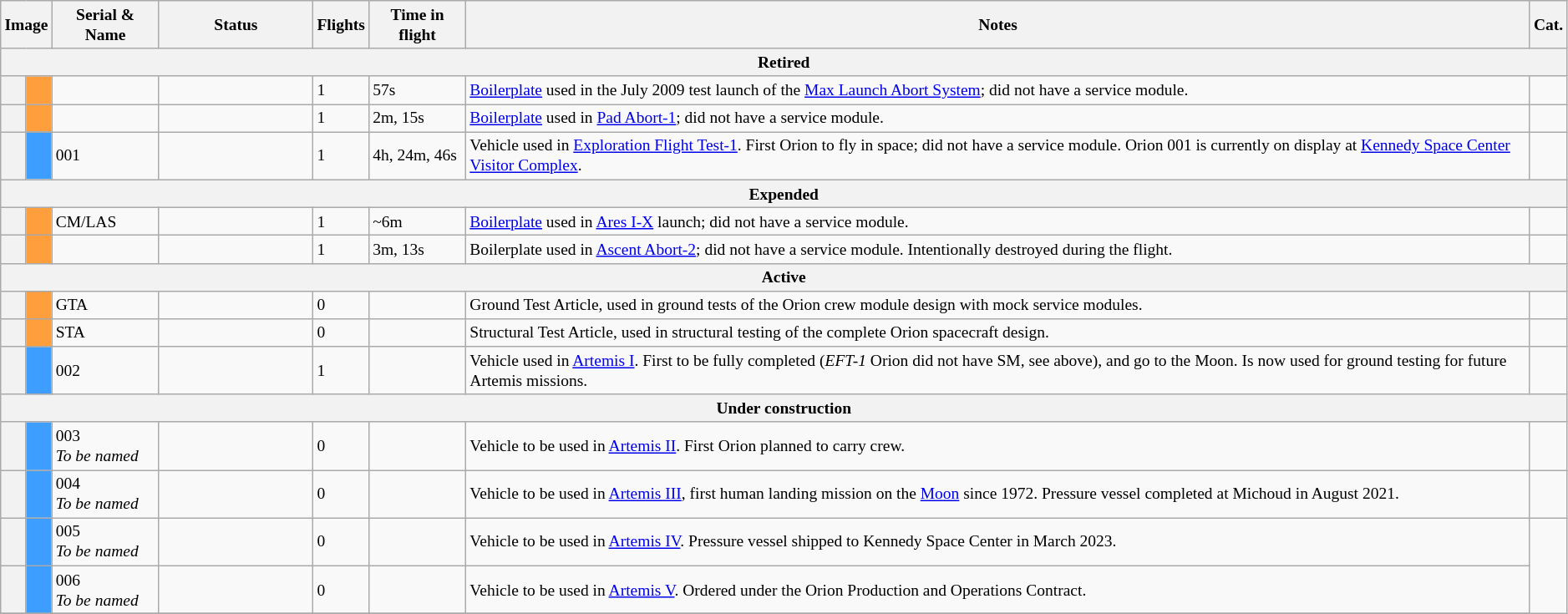<table class="wikitable sortable" style="font-size:small">
<tr>
<th colspan="2">Image</th>
<th>Serial & Name</th>
<th style="width:9em">Status</th>
<th>Flights</th>
<th>Time in flight</th>
<th class="unsortable">Notes</th>
<th class="unsortable">Cat.</th>
</tr>
<tr>
<th colspan="8">Retired</th>
</tr>
<tr>
<th></th>
<td style="background:#ff9e3d;"></td>
<td></td>
<td></td>
<td>1</td>
<td>57s</td>
<td><a href='#'>Boilerplate</a> used in the July 2009 test launch of the <a href='#'>Max Launch Abort System</a>; did not have a service module.</td>
<td></td>
</tr>
<tr>
<th data-sort-value="test"></th>
<td style="background:#ff9e3d;"></td>
<td></td>
<td></td>
<td>1</td>
<td data-sort-value="1">2m, 15s</td>
<td><a href='#'>Boilerplate</a> used in <a href='#'>Pad Abort-1</a>; did not have a service module.</td>
<td></td>
</tr>
<tr>
<th data-sort-value="flight"></th>
<td style="background:#3d9eff;"></td>
<td>001</td>
<td></td>
<td>1</td>
<td data-sort-value="264">4h, 24m, 46s</td>
<td>Vehicle used in <a href='#'>Exploration Flight Test-1</a>. First Orion to fly in space; did not have a service module. Orion 001 is currently on display at <a href='#'>Kennedy Space Center Visitor Complex</a>.</td>
<td></td>
</tr>
<tr>
<th colspan="8">Expended</th>
</tr>
<tr>
<th></th>
<td style="background:#ff9e3d;"></td>
<td>CM/LAS</td>
<td></td>
<td>1</td>
<td>~6m</td>
<td><a href='#'>Boilerplate</a> used in <a href='#'>Ares I-X</a> launch; did not have a service module.</td>
<td></td>
</tr>
<tr>
<th data-sort-value="test"></th>
<td style="background:#ff9e3d;"></td>
<td></td>
<td></td>
<td>1</td>
<td data-sort-value="3">3m, 13s</td>
<td>Boilerplate used in <a href='#'>Ascent Abort-2</a>; did not have a service module. Intentionally destroyed during the flight.</td>
<td></td>
</tr>
<tr>
<th colspan="8">Active</th>
</tr>
<tr>
<th data-sort-value="test"></th>
<td style="background:#ff9e3d;"></td>
<td>GTA</td>
<td></td>
<td>0</td>
<td></td>
<td>Ground Test Article, used in ground tests of the Orion crew module design with mock service modules.</td>
<td></td>
</tr>
<tr>
<th data-sort-value="test"></th>
<td style="background:#ff9e3d;"></td>
<td>STA</td>
<td></td>
<td>0</td>
<td></td>
<td>Structural Test Article, used in structural testing of the complete Orion spacecraft design.</td>
<td></td>
</tr>
<tr>
<th data-sort-value="flight"></th>
<td style="background:#3d9eff;"></td>
<td>002</td>
<td></td>
<td>1</td>
<td></td>
<td>Vehicle used in <a href='#'>Artemis I</a>. First to be fully completed (<em>EFT-1</em> Orion did not have SM, see above), and go to the Moon. Is now used for ground testing for future Artemis missions.</td>
<td></td>
</tr>
<tr>
<th colspan="8">Under construction</th>
</tr>
<tr>
<th data-sort-value="flight"></th>
<td style="background:#3d9eff;"></td>
<td>003<br><em>To be named</em></td>
<td></td>
<td>0</td>
<td></td>
<td>Vehicle to be used in <a href='#'>Artemis II</a>. First Orion planned to carry crew.</td>
<td></td>
</tr>
<tr>
<th data-sort-value="flight"></th>
<td style="background:#3d9eff;"></td>
<td>004<br><em>To be named</em></td>
<td></td>
<td>0</td>
<td></td>
<td>Vehicle to be used in <a href='#'>Artemis III</a>, first human landing mission on the <a href='#'>Moon</a> since 1972. Pressure vessel completed at Michoud in August 2021.</td>
<td></td>
</tr>
<tr>
<th data-sort-value="flight"></th>
<td style="background:#3d9eff;"></td>
<td>005<br><em>To be named</em></td>
<td></td>
<td>0</td>
<td></td>
<td>Vehicle to be used in <a href='#'>Artemis IV</a>. Pressure vessel shipped to Kennedy Space Center in March 2023.</td>
</tr>
<tr>
<th data-sort-value="flight"></th>
<td style="background:#3d9eff;"></td>
<td>006<br><em>To be named</em></td>
<td></td>
<td>0</td>
<td></td>
<td>Vehicle to be used in <a href='#'>Artemis V</a>. Ordered under the Orion Production and Operations Contract.</td>
</tr>
<tr>
</tr>
</table>
